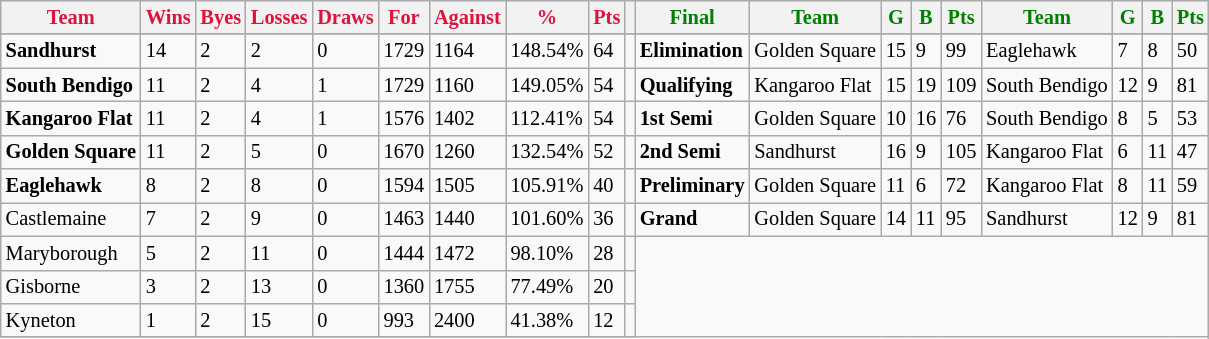<table style="font-size: 85%; text-align: left;" class="wikitable">
<tr>
<th style="color:crimson">Team</th>
<th style="color:crimson">Wins</th>
<th style="color:crimson">Byes</th>
<th style="color:crimson">Losses</th>
<th style="color:crimson">Draws</th>
<th style="color:crimson">For</th>
<th style="color:crimson">Against</th>
<th style="color:crimson">%</th>
<th style="color:crimson">Pts</th>
<th></th>
<th style="color:green">Final</th>
<th style="color:green">Team</th>
<th style="color:green">G</th>
<th style="color:green">B</th>
<th style="color:green">Pts</th>
<th style="color:green">Team</th>
<th style="color:green">G</th>
<th style="color:green">B</th>
<th style="color:green">Pts</th>
</tr>
<tr>
</tr>
<tr>
</tr>
<tr>
<td><strong>	Sandhurst	</strong></td>
<td>14</td>
<td>2</td>
<td>2</td>
<td>0</td>
<td>1729</td>
<td>1164</td>
<td>148.54%</td>
<td>64</td>
<td></td>
<td><strong>Elimination</strong></td>
<td>Golden Square</td>
<td>15</td>
<td>9</td>
<td>99</td>
<td>Eaglehawk</td>
<td>7</td>
<td>8</td>
<td>50</td>
</tr>
<tr>
<td><strong>	South Bendigo	</strong></td>
<td>11</td>
<td>2</td>
<td>4</td>
<td>1</td>
<td>1729</td>
<td>1160</td>
<td>149.05%</td>
<td>54</td>
<td></td>
<td><strong>Qualifying</strong></td>
<td>Kangaroo Flat</td>
<td>15</td>
<td>19</td>
<td>109</td>
<td>South Bendigo</td>
<td>12</td>
<td>9</td>
<td>81</td>
</tr>
<tr>
<td><strong>	Kangaroo Flat	</strong></td>
<td>11</td>
<td>2</td>
<td>4</td>
<td>1</td>
<td>1576</td>
<td>1402</td>
<td>112.41%</td>
<td>54</td>
<td></td>
<td><strong>1st Semi</strong></td>
<td>Golden Square</td>
<td>10</td>
<td>16</td>
<td>76</td>
<td>South Bendigo</td>
<td>8</td>
<td>5</td>
<td>53</td>
</tr>
<tr>
<td><strong>	Golden Square	</strong></td>
<td>11</td>
<td>2</td>
<td>5</td>
<td>0</td>
<td>1670</td>
<td>1260</td>
<td>132.54%</td>
<td>52</td>
<td></td>
<td><strong>2nd Semi</strong></td>
<td>Sandhurst</td>
<td>16</td>
<td>9</td>
<td>105</td>
<td>Kangaroo Flat</td>
<td>6</td>
<td>11</td>
<td>47</td>
</tr>
<tr>
<td><strong>	Eaglehawk	</strong></td>
<td>8</td>
<td>2</td>
<td>8</td>
<td>0</td>
<td>1594</td>
<td>1505</td>
<td>105.91%</td>
<td>40</td>
<td></td>
<td><strong>Preliminary</strong></td>
<td>Golden Square</td>
<td>11</td>
<td>6</td>
<td>72</td>
<td>Kangaroo Flat</td>
<td>8</td>
<td>11</td>
<td>59</td>
</tr>
<tr>
<td>Castlemaine</td>
<td>7</td>
<td>2</td>
<td>9</td>
<td>0</td>
<td>1463</td>
<td>1440</td>
<td>101.60%</td>
<td>36</td>
<td></td>
<td><strong>Grand</strong></td>
<td>Golden Square</td>
<td>14</td>
<td>11</td>
<td>95</td>
<td>Sandhurst</td>
<td>12</td>
<td>9</td>
<td>81</td>
</tr>
<tr>
<td>Maryborough</td>
<td>5</td>
<td>2</td>
<td>11</td>
<td>0</td>
<td>1444</td>
<td>1472</td>
<td>98.10%</td>
<td>28</td>
<td></td>
</tr>
<tr>
<td>Gisborne</td>
<td>3</td>
<td>2</td>
<td>13</td>
<td>0</td>
<td>1360</td>
<td>1755</td>
<td>77.49%</td>
<td>20</td>
<td></td>
</tr>
<tr>
<td>Kyneton</td>
<td>1</td>
<td>2</td>
<td>15</td>
<td>0</td>
<td>993</td>
<td>2400</td>
<td>41.38%</td>
<td>12</td>
<td></td>
</tr>
<tr>
</tr>
</table>
